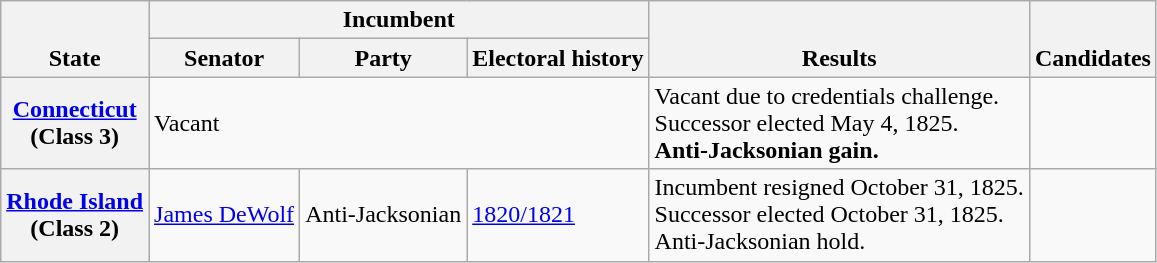<table class=wikitable>
<tr valign=bottom>
<th rowspan=2>State</th>
<th colspan=3>Incumbent</th>
<th rowspan=2>Results</th>
<th rowspan=2>Candidates</th>
</tr>
<tr>
<th>Senator</th>
<th>Party</th>
<th>Electoral history</th>
</tr>
<tr>
<th><a href='#'>Connecticut</a><br>(Class 3)</th>
<td nowrap colspan=3 >Vacant</td>
<td>Vacant due to credentials challenge.<br>Successor elected May 4, 1825.<br><strong>Anti-Jacksonian gain.</strong></td>
<td nowrap></td>
</tr>
<tr>
<th><a href='#'>Rhode Island</a><br>(Class 2)</th>
<td><a href='#'>James DeWolf</a></td>
<td>Anti-Jacksonian</td>
<td><a href='#'>1820/1821</a></td>
<td>Incumbent resigned October 31, 1825.<br>Successor elected October 31, 1825.<br>Anti-Jacksonian hold.</td>
<td nowrap></td>
</tr>
</table>
